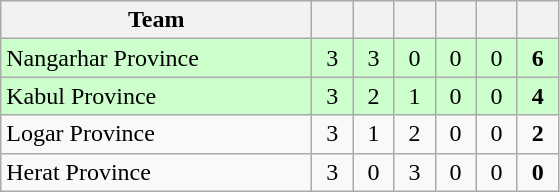<table class="wikitable" style="text-align:center">
<tr>
<th style="width:200px">Team</th>
<th width="20"></th>
<th width="20"></th>
<th width="20"></th>
<th width="20"></th>
<th width="20"></th>
<th width="20"></th>
</tr>
<tr style="background:#cfc">
<td style="text-align:left;">Nangarhar Province</td>
<td>3</td>
<td>3</td>
<td>0</td>
<td>0</td>
<td>0</td>
<td><strong>6</strong></td>
</tr>
<tr style="background:#cfc">
<td style="text-align:left;">Kabul Province</td>
<td>3</td>
<td>2</td>
<td>1</td>
<td>0</td>
<td>0</td>
<td><strong>4</strong></td>
</tr>
<tr>
<td style="text-align:left;">Logar Province</td>
<td>3</td>
<td>1</td>
<td>2</td>
<td>0</td>
<td>0</td>
<td><strong>2</strong></td>
</tr>
<tr>
<td style="text-align:left;">Herat Province</td>
<td>3</td>
<td>0</td>
<td>3</td>
<td>0</td>
<td>0</td>
<td><strong>0</strong></td>
</tr>
</table>
